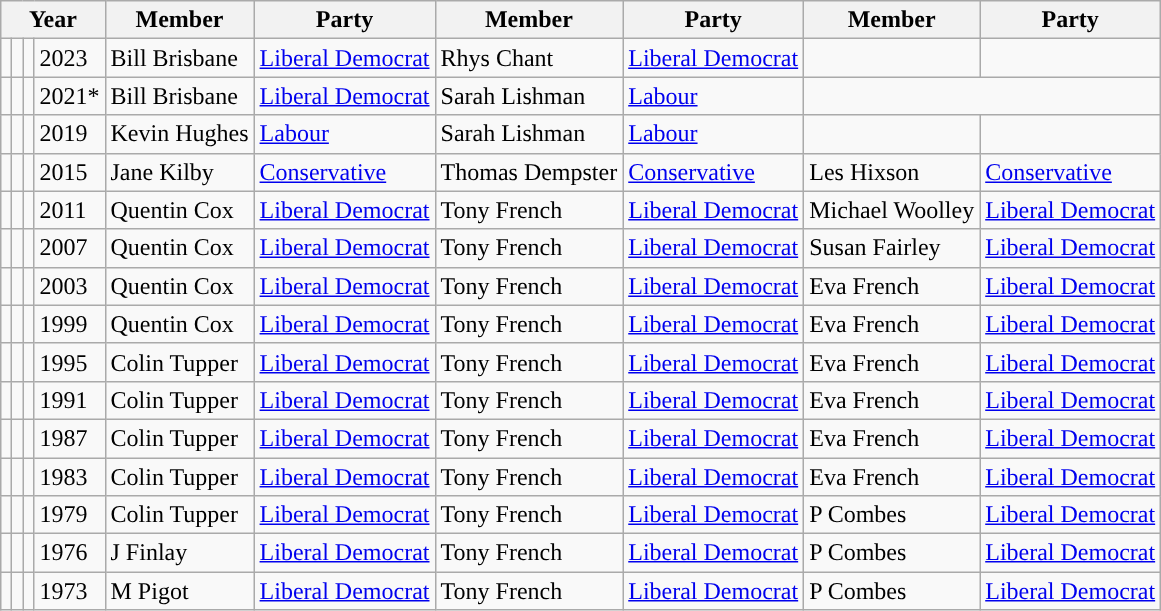<table class="wikitable">
<tr>
<th colspan="4">Year</th>
<th>Member</th>
<th>Party</th>
<th>Member</th>
<th>Party</th>
<th>Member</th>
<th>Party</th>
</tr>
<tr>
<td></td>
<td></td>
<td></td>
<td>2023</td>
<td>Bill Brisbane</td>
<td><a href='#'>Liberal Democrat</a></td>
<td>Rhys Chant</td>
<td><a href='#'>Liberal Democrat</a></td>
<td></td>
<td></td>
</tr>
<tr>
<td></td>
<td></td>
<td></td>
<td>2021*</td>
<td>Bill Brisbane</td>
<td><a href='#'>Liberal Democrat</a></td>
<td>Sarah Lishman</td>
<td><a href='#'>Labour</a></td>
</tr>
<tr>
<td style="background-color: "></td>
<td style="background-color: "></td>
<td></td>
<td>2019</td>
<td>Kevin Hughes</td>
<td><a href='#'>Labour</a></td>
<td>Sarah Lishman</td>
<td><a href='#'>Labour</a></td>
<td></td>
<td></td>
</tr>
<tr>
<td style="background-color: "></td>
<td style="background-color: "></td>
<td style="background-color: "></td>
<td>2015</td>
<td>Jane Kilby</td>
<td><a href='#'>Conservative</a></td>
<td>Thomas Dempster</td>
<td><a href='#'>Conservative</a></td>
<td>Les Hixson</td>
<td><a href='#'>Conservative</a></td>
</tr>
<tr>
<td style="background-color: "></td>
<td style="background-color: "></td>
<td style="background-color: "></td>
<td>2011</td>
<td>Quentin Cox</td>
<td><a href='#'>Liberal Democrat</a></td>
<td>Tony French</td>
<td><a href='#'>Liberal Democrat</a></td>
<td>Michael Woolley</td>
<td><a href='#'>Liberal Democrat</a></td>
</tr>
<tr>
<td style="background-color: "></td>
<td style="background-color: "></td>
<td style="background-color: "></td>
<td>2007</td>
<td>Quentin Cox</td>
<td><a href='#'>Liberal Democrat</a></td>
<td>Tony French</td>
<td><a href='#'>Liberal Democrat</a></td>
<td>Susan Fairley</td>
<td><a href='#'>Liberal Democrat</a></td>
</tr>
<tr>
<td style="background-color: "></td>
<td style="background-color: "></td>
<td style="background-color: "></td>
<td>2003</td>
<td>Quentin Cox</td>
<td><a href='#'>Liberal Democrat</a></td>
<td>Tony French</td>
<td><a href='#'>Liberal Democrat</a></td>
<td>Eva French</td>
<td><a href='#'>Liberal Democrat</a></td>
</tr>
<tr>
<td style="background-color: "></td>
<td style="background-color: "></td>
<td style="background-color: "></td>
<td>1999</td>
<td>Quentin Cox</td>
<td><a href='#'>Liberal Democrat</a></td>
<td>Tony French</td>
<td><a href='#'>Liberal Democrat</a></td>
<td>Eva French</td>
<td><a href='#'>Liberal Democrat</a></td>
</tr>
<tr>
<td style="background-color: "></td>
<td style="background-color: "></td>
<td style="background-color: "></td>
<td>1995</td>
<td>Colin Tupper</td>
<td><a href='#'>Liberal Democrat</a></td>
<td>Tony French</td>
<td><a href='#'>Liberal Democrat</a></td>
<td>Eva French</td>
<td><a href='#'>Liberal Democrat</a></td>
</tr>
<tr>
<td style="background-color: "></td>
<td style="background-color: "></td>
<td style="background-color: "></td>
<td>1991</td>
<td>Colin Tupper</td>
<td><a href='#'>Liberal Democrat</a></td>
<td>Tony French</td>
<td><a href='#'>Liberal Democrat</a></td>
<td>Eva French</td>
<td><a href='#'>Liberal Democrat</a></td>
</tr>
<tr>
<td style="background-color: "></td>
<td style="background-color: "></td>
<td style="background-color: "></td>
<td>1987</td>
<td>Colin Tupper</td>
<td><a href='#'>Liberal Democrat</a></td>
<td>Tony French</td>
<td><a href='#'>Liberal Democrat</a></td>
<td>Eva French</td>
<td><a href='#'>Liberal Democrat</a></td>
</tr>
<tr>
<td style="background-color: "></td>
<td style="background-color: "></td>
<td style="background-color: "></td>
<td>1983</td>
<td>Colin Tupper</td>
<td><a href='#'>Liberal Democrat</a></td>
<td>Tony French</td>
<td><a href='#'>Liberal Democrat</a></td>
<td>Eva French</td>
<td><a href='#'>Liberal Democrat</a></td>
</tr>
<tr>
<td style="background-color: "></td>
<td style="background-color: "></td>
<td style="background-color: "></td>
<td>1979</td>
<td>Colin Tupper</td>
<td><a href='#'>Liberal Democrat</a></td>
<td>Tony French</td>
<td><a href='#'>Liberal Democrat</a></td>
<td>P Combes</td>
<td><a href='#'>Liberal Democrat</a></td>
</tr>
<tr>
<td style="background-color: "></td>
<td style="background-color: "></td>
<td style="background-color: "></td>
<td>1976</td>
<td>J Finlay</td>
<td><a href='#'>Liberal Democrat</a></td>
<td>Tony French</td>
<td><a href='#'>Liberal Democrat</a></td>
<td>P Combes</td>
<td><a href='#'>Liberal Democrat</a></td>
</tr>
<tr>
<td style="background-color: "></td>
<td style="background-color: "></td>
<td style="background-color: "></td>
<td>1973</td>
<td>M Pigot</td>
<td><a href='#'>Liberal Democrat</a></td>
<td>Tony French</td>
<td><a href='#'>Liberal Democrat</a></td>
<td>P Combes</td>
<td><a href='#'>Liberal Democrat</a></td>
</tr>
</table>
